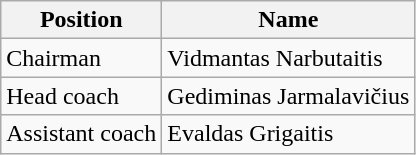<table class="wikitable">
<tr>
<th>Position</th>
<th>Name</th>
</tr>
<tr>
<td>Chairman</td>
<td> Vidmantas Narbutaitis</td>
</tr>
<tr>
<td>Head coach</td>
<td> Gediminas Jarmalavičius</td>
</tr>
<tr>
<td>Assistant coach</td>
<td> Evaldas Grigaitis</td>
</tr>
</table>
